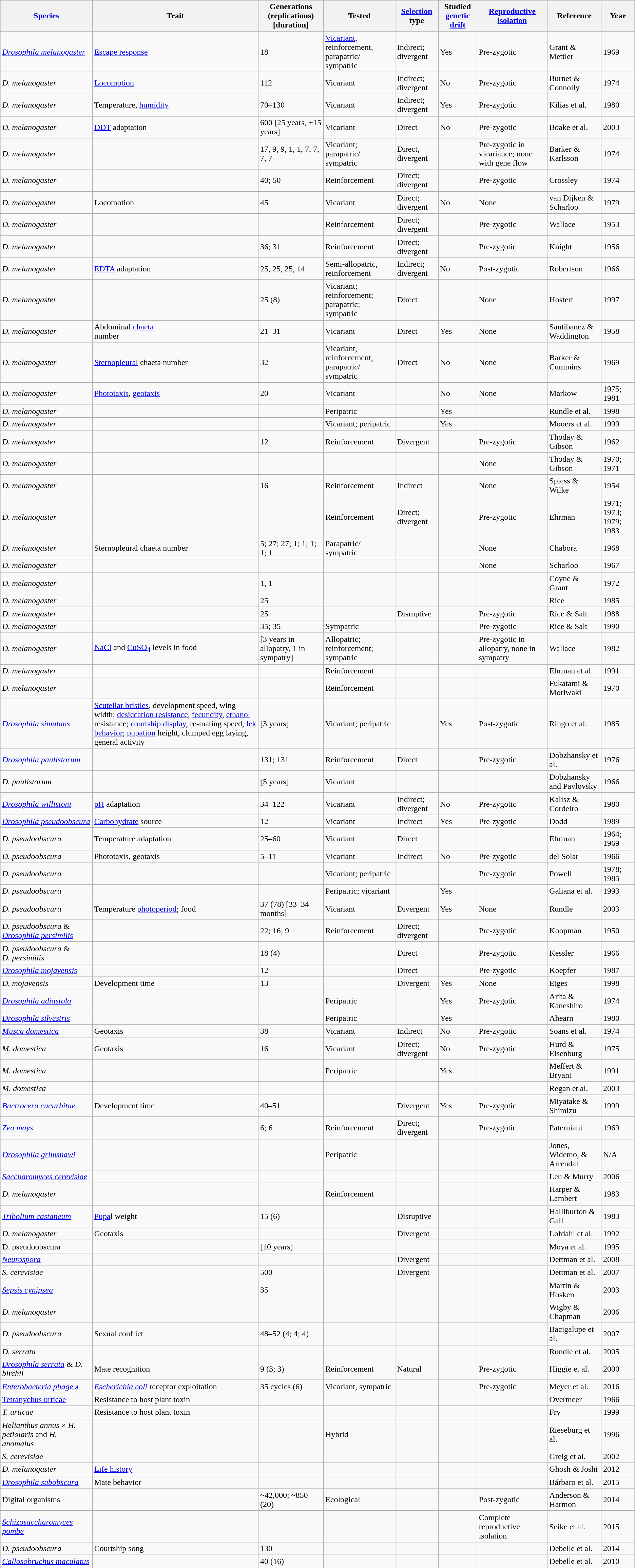<table class="wikitable sortable">
<tr>
<th><a href='#'>Species</a></th>
<th>Trait</th>
<th>Generations (replications) [duration]</th>
<th>Tested</th>
<th><a href='#'>Selection</a> type</th>
<th>Studied <a href='#'>genetic drift</a></th>
<th><a href='#'>Reproductive isolation</a></th>
<th>Reference</th>
<th>Year</th>
</tr>
<tr>
<td><em><a href='#'>Drosophila melanogaster</a></em></td>
<td><a href='#'>Escape response</a></td>
<td>18</td>
<td><a href='#'>Vicariant</a>, reinforcement, parapatric/<br>sympatric</td>
<td>Indirect; divergent</td>
<td>Yes</td>
<td>Pre-zygotic</td>
<td>Grant & Mettler</td>
<td>1969</td>
</tr>
<tr>
<td><em>D. melanogaster</em></td>
<td><a href='#'>Locomotion</a></td>
<td>112</td>
<td>Vicariant</td>
<td>Indirect; divergent</td>
<td>No</td>
<td>Pre-zygotic</td>
<td>Burnet & Connolly</td>
<td>1974</td>
</tr>
<tr>
<td><em>D. melanogaster</em></td>
<td>Temperature, <a href='#'>humidity</a></td>
<td>70–130</td>
<td>Vicariant</td>
<td>Indirect; divergent</td>
<td>Yes</td>
<td>Pre-zygotic</td>
<td>Kilias et al.</td>
<td>1980</td>
</tr>
<tr>
<td><em>D. melanogaster</em></td>
<td><a href='#'>DDT</a> adaptation</td>
<td>600 [25 years, +15 years]</td>
<td>Vicariant</td>
<td>Direct</td>
<td>No</td>
<td>Pre-zygotic</td>
<td>Boake et al.</td>
<td>2003</td>
</tr>
<tr>
<td><em>D. melanogaster</em></td>
<td></td>
<td>17, 9, 9, 1, 1, 7, 7, 7, 7</td>
<td>Vicariant; parapatric/<br>sympatric</td>
<td>Direct, divergent</td>
<td></td>
<td>Pre-zygotic in vicariance; none with gene flow</td>
<td>Barker & Karlsson</td>
<td>1974</td>
</tr>
<tr>
<td><em>D. melanogaster</em></td>
<td></td>
<td>40; 50</td>
<td>Reinforcement</td>
<td>Direct; divergent</td>
<td></td>
<td>Pre-zygotic</td>
<td>Crossley</td>
<td>1974</td>
</tr>
<tr>
<td><em>D. melanogaster</em></td>
<td>Locomotion</td>
<td>45</td>
<td>Vicariant</td>
<td>Direct; divergent</td>
<td>No</td>
<td>None</td>
<td>van Dijken & Scharloo</td>
<td>1979</td>
</tr>
<tr>
<td><em>D. melanogaster</em></td>
<td></td>
<td></td>
<td>Reinforcement</td>
<td>Direct; divergent</td>
<td></td>
<td>Pre-zygotic</td>
<td>Wallace</td>
<td>1953</td>
</tr>
<tr>
<td><em>D. melanogaster</em></td>
<td></td>
<td>36; 31</td>
<td>Reinforcement</td>
<td>Direct; divergent</td>
<td></td>
<td>Pre-zygotic</td>
<td>Knight</td>
<td>1956</td>
</tr>
<tr>
<td><em>D. melanogaster</em></td>
<td><a href='#'>EDTA</a> adaptation</td>
<td>25, 25, 25, 14</td>
<td>Semi-allopatric, reinforcement</td>
<td>Indirect; divergent</td>
<td>No</td>
<td>Post-zygotic</td>
<td>Robertson</td>
<td>1966</td>
</tr>
<tr>
<td><em>D. melanogaster</em></td>
<td></td>
<td>25 (8)</td>
<td>Vicariant; reinforcement; parapatric; sympatric</td>
<td>Direct</td>
<td></td>
<td>None</td>
<td>Hostert</td>
<td>1997</td>
</tr>
<tr>
<td><em>D. melanogaster</em></td>
<td>Abdominal <a href='#'>chaeta</a><br>number</td>
<td>21–31</td>
<td>Vicariant</td>
<td>Direct</td>
<td>Yes</td>
<td>None</td>
<td>Santibanez & Waddington</td>
<td>1958</td>
</tr>
<tr>
<td><em>D. melanogaster</em></td>
<td><a href='#'>Sternopleural</a> chaeta number</td>
<td>32</td>
<td>Vicariant, reinforcement, parapatric/<br>sympatric</td>
<td>Direct</td>
<td>No</td>
<td>None</td>
<td>Barker & Cummins</td>
<td>1969</td>
</tr>
<tr>
<td><em>D. melanogaster</em></td>
<td><a href='#'>Phototaxis</a>, <a href='#'>geotaxis</a></td>
<td>20</td>
<td>Vicariant</td>
<td></td>
<td>No</td>
<td>None</td>
<td>Markow</td>
<td>1975; 1981</td>
</tr>
<tr>
<td><em>D. melanogaster</em></td>
<td></td>
<td></td>
<td>Peripatric</td>
<td></td>
<td>Yes</td>
<td></td>
<td>Rundle et al.</td>
<td>1998</td>
</tr>
<tr>
<td><em>D. melanogaster</em></td>
<td></td>
<td></td>
<td>Vicariant; peripatric</td>
<td></td>
<td>Yes</td>
<td></td>
<td>Mooers et al.</td>
<td>1999</td>
</tr>
<tr>
<td><em>D. melanogaster</em></td>
<td></td>
<td>12</td>
<td>Reinforcement</td>
<td>Divergent</td>
<td></td>
<td>Pre-zygotic</td>
<td>Thoday & Gibson</td>
<td>1962</td>
</tr>
<tr>
<td><em>D. melanogaster</em></td>
<td></td>
<td></td>
<td></td>
<td></td>
<td></td>
<td>None</td>
<td>Thoday & Gibson</td>
<td>1970; 1971</td>
</tr>
<tr>
<td><em>D. melanogaster</em></td>
<td></td>
<td>16</td>
<td>Reinforcement</td>
<td>Indirect</td>
<td></td>
<td>None</td>
<td>Spiess & Wilke</td>
<td>1954</td>
</tr>
<tr>
<td><em>D. melanogaster</em></td>
<td></td>
<td></td>
<td>Reinforcement</td>
<td>Direct; divergent</td>
<td></td>
<td>Pre-zygotic</td>
<td>Ehrman</td>
<td>1971; 1973; 1979; 1983</td>
</tr>
<tr>
<td><em>D. melanogaster</em></td>
<td>Sternopleural chaeta number</td>
<td>5; 27; 27; 1; 1; 1; 1; 1</td>
<td>Parapatric/<br>sympatric</td>
<td></td>
<td></td>
<td>None</td>
<td>Chabora</td>
<td>1968</td>
</tr>
<tr>
<td><em>D. melanogaster</em></td>
<td></td>
<td></td>
<td></td>
<td></td>
<td></td>
<td>None</td>
<td>Scharloo</td>
<td>1967</td>
</tr>
<tr>
<td><em>D. melanogaster</em></td>
<td></td>
<td>1, 1</td>
<td></td>
<td></td>
<td></td>
<td></td>
<td>Coyne & Grant</td>
<td>1972</td>
</tr>
<tr>
<td><em>D. melanogaster</em></td>
<td></td>
<td>25</td>
<td></td>
<td></td>
<td></td>
<td></td>
<td>Rice</td>
<td>1985</td>
</tr>
<tr>
<td><em>D. melanogaster</em></td>
<td></td>
<td>25</td>
<td></td>
<td>Disruptive</td>
<td></td>
<td>Pre-zygotic</td>
<td>Rice & Salt</td>
<td>1988</td>
</tr>
<tr>
<td><em>D. melanogaster</em></td>
<td></td>
<td>35; 35</td>
<td>Sympatric</td>
<td></td>
<td></td>
<td>Pre-zygotic</td>
<td>Rice & Salt</td>
<td>1990</td>
</tr>
<tr>
<td><em>D. melanogaster</em></td>
<td><a href='#'>NaCl</a> and <a href='#'>CuSO<sub>4</sub></a> levels in food</td>
<td>[3 years in allopatry, 1 in sympatry]</td>
<td>Allopatric; reinforcement; sympatric</td>
<td></td>
<td></td>
<td>Pre-zygotic in allopatry, none in sympatry</td>
<td>Wallace</td>
<td>1982</td>
</tr>
<tr>
<td><em>D. melanogaster</em></td>
<td></td>
<td></td>
<td>Reinforcement</td>
<td></td>
<td></td>
<td></td>
<td>Ehrman et al.</td>
<td>1991</td>
</tr>
<tr>
<td><em>D. melanogaster</em></td>
<td></td>
<td></td>
<td>Reinforcement</td>
<td></td>
<td></td>
<td></td>
<td>Fukatami & Moriwaki</td>
<td>1970</td>
</tr>
<tr>
<td><em><a href='#'>Drosophila simulans</a></em></td>
<td><a href='#'>Scutellar bristles</a>, development speed, wing width; <a href='#'>desiccation resistance</a>, <a href='#'>fecundity</a>, <a href='#'>ethanol</a> resistance; <a href='#'>courtship display</a>, re-mating speed, <a href='#'>lek behavior</a>; <a href='#'>pupation</a> height, clumped egg laying, general activity</td>
<td>[3 years]</td>
<td>Vicariant; peripatric</td>
<td></td>
<td>Yes</td>
<td>Post-zygotic</td>
<td>Ringo et al.</td>
<td>1985</td>
</tr>
<tr>
<td><em><a href='#'>Drosophila paulistorum</a></em></td>
<td></td>
<td>131; 131</td>
<td>Reinforcement</td>
<td>Direct</td>
<td></td>
<td>Pre-zygotic</td>
<td>Dobzhansky et al.</td>
<td>1976</td>
</tr>
<tr>
<td><em>D. paulistorum</em></td>
<td></td>
<td>[5 years]</td>
<td>Vicariant</td>
<td></td>
<td></td>
<td></td>
<td>Dobzhansky and Pavlovsky</td>
<td>1966</td>
</tr>
<tr>
<td><em><a href='#'>Drosophila willistoni</a></em></td>
<td><a href='#'>pH</a> adaptation</td>
<td>34–122</td>
<td>Vicariant</td>
<td>Indirect; divergent</td>
<td>No</td>
<td>Pre-zygotic</td>
<td>Kalisz & Cordeiro</td>
<td>1980</td>
</tr>
<tr>
<td><em><a href='#'>Drosophila pseudoobscura</a></em></td>
<td><a href='#'>Carbohydrate</a> source</td>
<td>12</td>
<td>Vicariant</td>
<td>Indirect</td>
<td>Yes</td>
<td>Pre-zygotic</td>
<td>Dodd</td>
<td>1989</td>
</tr>
<tr>
<td><em>D. pseudoobscura</em></td>
<td>Temperature adaptation</td>
<td>25–60</td>
<td>Vicariant</td>
<td>Direct</td>
<td></td>
<td></td>
<td>Ehrman</td>
<td>1964;<br>1969</td>
</tr>
<tr>
<td><em>D. pseudoobscura</em></td>
<td>Phototaxis, geotaxis</td>
<td>5–11</td>
<td>Vicariant</td>
<td>Indirect</td>
<td>No</td>
<td>Pre-zygotic</td>
<td>del Solar</td>
<td>1966</td>
</tr>
<tr>
<td><em>D. pseudoobscura</em></td>
<td></td>
<td></td>
<td>Vicariant; peripatric</td>
<td></td>
<td></td>
<td>Pre-zygotic</td>
<td>Powell</td>
<td>1978; 1985</td>
</tr>
<tr>
<td><em>D. pseudoobscura</em></td>
<td></td>
<td></td>
<td>Peripatric; vicariant</td>
<td></td>
<td>Yes</td>
<td></td>
<td>Galiana et al.</td>
<td>1993</td>
</tr>
<tr>
<td><em>D. pseudoobscura</em></td>
<td>Temperature <a href='#'>photoperiod</a>; food</td>
<td>37 (78) [33–34 months]</td>
<td>Vicariant</td>
<td>Divergent</td>
<td>Yes</td>
<td>None</td>
<td>Rundle</td>
<td>2003</td>
</tr>
<tr>
<td><em>D. pseudoobscura</em> &<br><em><a href='#'>Drosophila persimilis</a></em></td>
<td></td>
<td>22; 16; 9</td>
<td>Reinforcement</td>
<td>Direct; divergent</td>
<td></td>
<td>Pre-zygotic</td>
<td>Koopman</td>
<td>1950</td>
</tr>
<tr>
<td><em>D. pseudoobscura</em> &<br><em>D. persimilis</em></td>
<td></td>
<td>18 (4)</td>
<td></td>
<td>Direct</td>
<td></td>
<td>Pre-zygotic</td>
<td>Kessler</td>
<td>1966</td>
</tr>
<tr>
<td><em><a href='#'>Drosophila mojavensis</a></em></td>
<td></td>
<td>12</td>
<td></td>
<td>Direct</td>
<td></td>
<td>Pre-zygotic</td>
<td>Koepfer</td>
<td>1987</td>
</tr>
<tr>
<td><em>D. mojavensis</em></td>
<td>Development time</td>
<td>13</td>
<td></td>
<td>Divergent</td>
<td>Yes</td>
<td>None</td>
<td>Etges</td>
<td>1998</td>
</tr>
<tr>
<td><em><a href='#'>Drosophila adiastola</a></em></td>
<td></td>
<td></td>
<td>Peripatric</td>
<td></td>
<td>Yes</td>
<td>Pre-zygotic</td>
<td>Arita & Kaneshiro</td>
<td>1974</td>
</tr>
<tr>
<td><em><a href='#'>Drosophila silvestris</a></em></td>
<td></td>
<td></td>
<td>Peripatric</td>
<td></td>
<td>Yes</td>
<td></td>
<td>Ahearn</td>
<td>1980</td>
</tr>
<tr>
<td><em><a href='#'>Musca domestica</a></em></td>
<td>Geotaxis</td>
<td>38</td>
<td>Vicariant</td>
<td>Indirect</td>
<td>No</td>
<td>Pre-zygotic</td>
<td>Soans et al.</td>
<td>1974</td>
</tr>
<tr>
<td><em>M. domestica</em></td>
<td>Geotaxis</td>
<td>16</td>
<td>Vicariant</td>
<td>Direct; divergent</td>
<td>No</td>
<td>Pre-zygotic</td>
<td>Hurd & Eisenburg</td>
<td>1975</td>
</tr>
<tr>
<td><em>M. domestica</em></td>
<td></td>
<td></td>
<td>Peripatric</td>
<td></td>
<td>Yes</td>
<td></td>
<td>Meffert & Bryant</td>
<td>1991</td>
</tr>
<tr>
<td><em>M. domestica</em></td>
<td></td>
<td></td>
<td></td>
<td></td>
<td></td>
<td></td>
<td>Regan et al.</td>
<td>2003</td>
</tr>
<tr>
<td><em><a href='#'>Bactrocera cucurbitae</a></em></td>
<td>Development time</td>
<td>40–51</td>
<td></td>
<td>Divergent</td>
<td>Yes</td>
<td>Pre-zygotic</td>
<td>Miyatake & Shimizu</td>
<td>1999</td>
</tr>
<tr>
<td><em><a href='#'>Zea mays</a></em></td>
<td></td>
<td>6; 6</td>
<td>Reinforcement</td>
<td>Direct; divergent</td>
<td></td>
<td>Pre-zygotic</td>
<td>Paterniani</td>
<td>1969</td>
</tr>
<tr>
<td><em><a href='#'>Drosophila grimshawi</a></em></td>
<td></td>
<td></td>
<td>Peripatric</td>
<td></td>
<td></td>
<td></td>
<td>Jones, Widemo, & Arrendal</td>
<td>N/A</td>
</tr>
<tr>
<td><em><a href='#'>Saccharomyces cerevisiae</a></em></td>
<td></td>
<td></td>
<td></td>
<td></td>
<td></td>
<td></td>
<td>Leu & Murry</td>
<td>2006</td>
</tr>
<tr>
<td><em>D. melanogaster</em></td>
<td></td>
<td></td>
<td>Reinforcement</td>
<td></td>
<td></td>
<td></td>
<td>Harper & Lambert</td>
<td>1983</td>
</tr>
<tr>
<td><em><a href='#'>Tribolium castaneum</a></em></td>
<td><a href='#'>Pupa</a>l weight</td>
<td>15 (6)</td>
<td></td>
<td>Disruptive</td>
<td></td>
<td></td>
<td>Halliburton & Gall</td>
<td>1983</td>
</tr>
<tr>
<td><em>D. melanogaster</em></td>
<td>Geotaxis</td>
<td></td>
<td></td>
<td>Divergent</td>
<td></td>
<td></td>
<td>Lofdahl et al.</td>
<td>1992</td>
</tr>
<tr>
<td>D. pseudoobscura</td>
<td></td>
<td>[10 years]</td>
<td></td>
<td></td>
<td></td>
<td></td>
<td>Moya et al.</td>
<td>1995</td>
</tr>
<tr>
<td><em><a href='#'>Neurospora</a></em></td>
<td></td>
<td></td>
<td></td>
<td>Divergent</td>
<td></td>
<td></td>
<td>Dettman et al.</td>
<td>2008</td>
</tr>
<tr>
<td><em>S. cerevisiae</em></td>
<td></td>
<td>500</td>
<td></td>
<td>Divergent</td>
<td></td>
<td></td>
<td>Dettman et al.</td>
<td>2007</td>
</tr>
<tr>
<td><em><a href='#'>Sepsis cynipsea</a></em></td>
<td></td>
<td>35</td>
<td></td>
<td></td>
<td></td>
<td></td>
<td>Martin & Hosken</td>
<td>2003</td>
</tr>
<tr>
<td><em>D. melanogaster</em></td>
<td></td>
<td></td>
<td></td>
<td></td>
<td></td>
<td></td>
<td>Wigby & Chapman</td>
<td>2006</td>
</tr>
<tr>
<td><em>D. pseudoobscura</em></td>
<td>Sexual conflict</td>
<td>48–52 (4; 4; 4)</td>
<td></td>
<td></td>
<td></td>
<td></td>
<td>Bacigalupe et al.</td>
<td>2007</td>
</tr>
<tr>
<td><em>D. serrata</em></td>
<td></td>
<td></td>
<td></td>
<td></td>
<td></td>
<td></td>
<td>Rundle et al.</td>
<td>2005</td>
</tr>
<tr>
<td><em><a href='#'>Drosophila serrata</a></em> & <em>D.  birchii</em></td>
<td>Mate recognition</td>
<td>9 (3; 3)</td>
<td>Reinforcement</td>
<td>Natural</td>
<td></td>
<td>Pre-zygotic</td>
<td>Higgie et al.</td>
<td>2000</td>
</tr>
<tr>
<td><a href='#'><em>Enterobacteria phage λ</em></a></td>
<td><em><a href='#'>Escherichia coli</a></em> receptor exploitation</td>
<td>35 cycles (6)</td>
<td>Vicariant, sympatric</td>
<td></td>
<td></td>
<td>Pre-zygotic</td>
<td>Meyer et al.</td>
<td>2016</td>
</tr>
<tr>
<td><a href='#'>Tetranychus urticae</a></td>
<td>Resistance to host plant toxin</td>
<td></td>
<td></td>
<td></td>
<td></td>
<td></td>
<td>Overmeer</td>
<td>1966</td>
</tr>
<tr>
<td><em>T. urticae</em></td>
<td>Resistance to host plant toxin</td>
<td></td>
<td></td>
<td></td>
<td></td>
<td></td>
<td>Fry</td>
<td>1999</td>
</tr>
<tr>
<td><em>Helianthus annus</em> × <em>H. petiolaris</em> and <em>H. anomalus</em></td>
<td></td>
<td></td>
<td>Hybrid</td>
<td></td>
<td></td>
<td></td>
<td>Rieseburg et al.</td>
<td>1996</td>
</tr>
<tr>
<td><em>S. cerevisiae</em></td>
<td></td>
<td></td>
<td></td>
<td></td>
<td></td>
<td></td>
<td>Greig et al.</td>
<td>2002</td>
</tr>
<tr>
<td><em>D. melanogaster</em></td>
<td><a href='#'>Life history</a></td>
<td></td>
<td></td>
<td></td>
<td></td>
<td></td>
<td>Ghosh & Joshi</td>
<td>2012</td>
</tr>
<tr>
<td><em><a href='#'>Drosophila subobscura</a></em></td>
<td>Mate behavior</td>
<td></td>
<td></td>
<td></td>
<td></td>
<td></td>
<td>Bárbaro et al.</td>
<td>2015</td>
</tr>
<tr>
<td>Digital organisms</td>
<td></td>
<td>~42,000; ~850 (20)</td>
<td>Ecological</td>
<td></td>
<td></td>
<td>Post-zygotic</td>
<td>Anderson & Harmon</td>
<td>2014</td>
</tr>
<tr>
<td><em><a href='#'>Schizosaccharomyces pombe</a></em></td>
<td></td>
<td></td>
<td></td>
<td></td>
<td></td>
<td>Complete reproductive isolation</td>
<td>Seike et al.</td>
<td>2015</td>
</tr>
<tr>
<td><em>D. pseudoobscura</em></td>
<td>Courtship song</td>
<td>130</td>
<td></td>
<td></td>
<td></td>
<td></td>
<td>Debelle et al.</td>
<td>2014</td>
</tr>
<tr>
<td><em><a href='#'>Callosobruchus maculatus</a></em></td>
<td></td>
<td>40 (16)</td>
<td></td>
<td></td>
<td></td>
<td></td>
<td>Debelle et al.</td>
<td>2010</td>
</tr>
</table>
